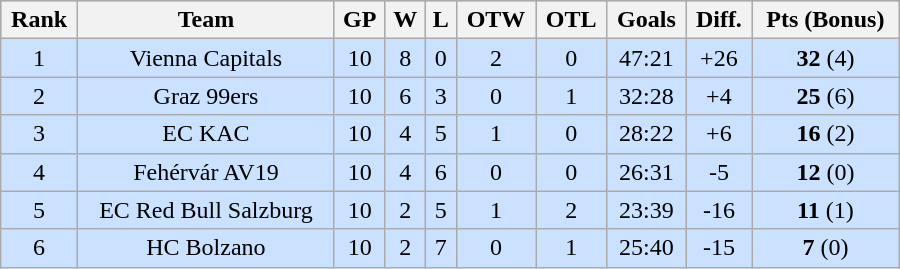<table class="wikitable" width="600px" style="text-align: center;">
<tr style="background-color:#c0c0c0;">
<th>Rank</th>
<th>Team</th>
<th>GP</th>
<th>W</th>
<th>L</th>
<th>OTW</th>
<th>OTL</th>
<th>Goals</th>
<th>Diff.</th>
<th>Pts (Bonus)</th>
</tr>
<tr bgcolor="#CAE1FF">
<td>1</td>
<td>Vienna Capitals</td>
<td>10</td>
<td>8</td>
<td>0</td>
<td>2</td>
<td>0</td>
<td>47:21</td>
<td>+26</td>
<td><strong>32</strong> (4)</td>
</tr>
<tr bgcolor="#CAE1FF">
<td>2</td>
<td>Graz 99ers</td>
<td>10</td>
<td>6</td>
<td>3</td>
<td>0</td>
<td>1</td>
<td>32:28</td>
<td>+4</td>
<td><strong>25</strong> (6)</td>
</tr>
<tr bgcolor="#CAE1FF">
<td>3</td>
<td>EC KAC</td>
<td>10</td>
<td>4</td>
<td>5</td>
<td>1</td>
<td>0</td>
<td>28:22</td>
<td>+6</td>
<td><strong>16</strong> (2)</td>
</tr>
<tr bgcolor="#CAE1FF">
<td>4</td>
<td>Fehérvár AV19</td>
<td>10</td>
<td>4</td>
<td>6</td>
<td>0</td>
<td>0</td>
<td>26:31</td>
<td>-5</td>
<td><strong>12</strong> (0)</td>
</tr>
<tr bgcolor="#CAE1FF">
<td>5</td>
<td>EC Red Bull Salzburg</td>
<td>10</td>
<td>2</td>
<td>5</td>
<td>1</td>
<td>2</td>
<td>23:39</td>
<td>-16</td>
<td><strong>11</strong> (1)</td>
</tr>
<tr bgcolor="#CAE1FF">
<td>6</td>
<td>HC Bolzano</td>
<td>10</td>
<td>2</td>
<td>7</td>
<td>0</td>
<td>1</td>
<td>25:40</td>
<td>-15</td>
<td><strong>7</strong> (0)</td>
</tr>
</table>
